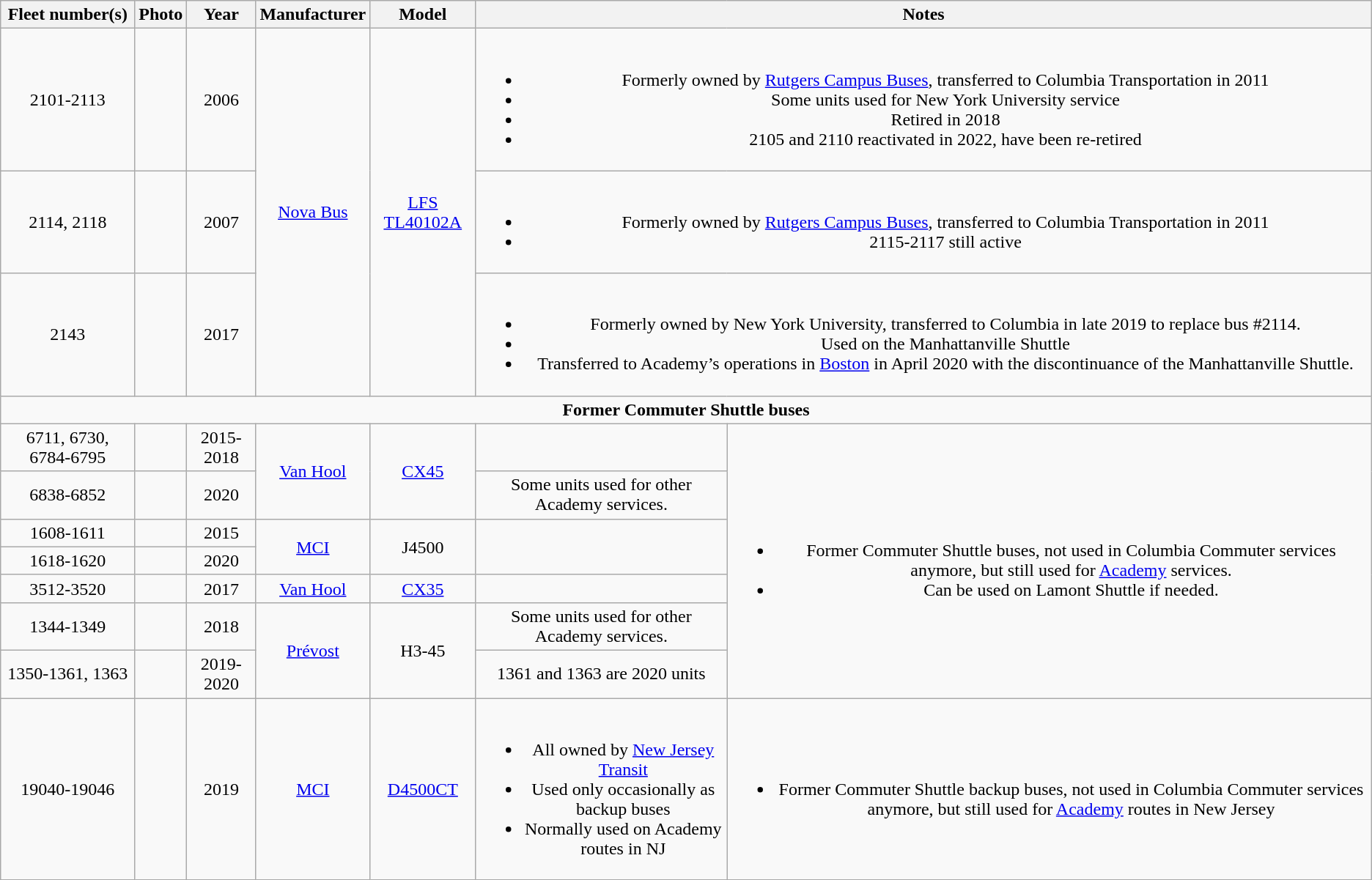<table class="wikitable">
<tr>
<th>Fleet number(s)</th>
<th>Photo</th>
<th>Year</th>
<th>Manufacturer</th>
<th>Model</th>
<th colspan="2">Notes</th>
</tr>
<tr align="center">
<td>2101-2113</td>
<td></td>
<td>2006</td>
<td rowspan="3"><a href='#'>Nova Bus</a></td>
<td rowspan="3"><a href='#'>LFS TL40102A</a></td>
<td colspan="2"><br><ul><li>Formerly owned by <a href='#'>Rutgers Campus Buses</a>, transferred to Columbia Transportation in 2011</li><li>Some units used for New York University service</li><li>Retired in 2018</li><li>2105 and 2110 reactivated in 2022, have been re-retired</li></ul></td>
</tr>
<tr align="center">
<td>2114, 2118</td>
<td></td>
<td>2007</td>
<td colspan="2"><br><ul><li>Formerly owned by <a href='#'>Rutgers Campus Buses</a>, transferred to Columbia Transportation in 2011</li><li>2115-2117 still active</li></ul></td>
</tr>
<tr align="center">
<td>2143</td>
<td></td>
<td>2017</td>
<td colspan="2"><br><ul><li>Formerly owned by New York University, transferred to Columbia in late 2019 to replace bus #2114.</li><li>Used on the Manhattanville Shuttle</li><li>Transferred to Academy’s operations in <a href='#'>Boston</a> in April 2020 with the discontinuance of the Manhattanville Shuttle.</li></ul></td>
</tr>
<tr align="center">
<td colspan="7"><strong>Former Commuter Shuttle buses</strong></td>
</tr>
<tr align="center">
<td>6711, 6730, 6784-6795</td>
<td></td>
<td>2015-2018</td>
<td rowspan="2"><a href='#'>Van Hool</a></td>
<td rowspan="2"><a href='#'>CX45</a></td>
<td></td>
<td rowspan="7"><br><ul><li>Former Commuter Shuttle buses, not used in Columbia Commuter services anymore, but still used for <a href='#'>Academy</a> services.</li><li>Can be used on Lamont Shuttle if needed.</li></ul></td>
</tr>
<tr align="center">
<td>6838-6852</td>
<td></td>
<td>2020</td>
<td>Some units used for other Academy services.</td>
</tr>
<tr align="center">
<td>1608-1611</td>
<td></td>
<td>2015</td>
<td rowspan="2"><a href='#'>MCI</a></td>
<td rowspan="2">J4500</td>
<td rowspan="2"></td>
</tr>
<tr align="center">
<td>1618-1620</td>
<td></td>
<td>2020</td>
</tr>
<tr align="center">
<td>3512-3520</td>
<td></td>
<td>2017</td>
<td><a href='#'>Van Hool</a></td>
<td><a href='#'>CX35</a></td>
</tr>
<tr align="center">
<td>1344-1349</td>
<td></td>
<td>2018</td>
<td rowspan="2"><a href='#'>Prévost</a></td>
<td rowspan="2">H3-45</td>
<td>Some units used for other Academy services.</td>
</tr>
<tr align="center">
<td>1350-1361, 1363</td>
<td></td>
<td>2019-2020</td>
<td>1361 and 1363 are 2020 units</td>
</tr>
<tr align="center">
<td>19040-19046</td>
<td></td>
<td>2019</td>
<td><a href='#'>MCI</a></td>
<td><a href='#'>D4500CT</a></td>
<td><br><ul><li>All owned by <a href='#'>New Jersey Transit</a></li><li>Used only occasionally as backup buses</li><li>Normally used on Academy routes in NJ</li></ul></td>
<td><br><ul><li>Former Commuter Shuttle backup buses, not used in Columbia Commuter services anymore, but still used for <a href='#'>Academy</a> routes in New Jersey</li></ul></td>
</tr>
</table>
